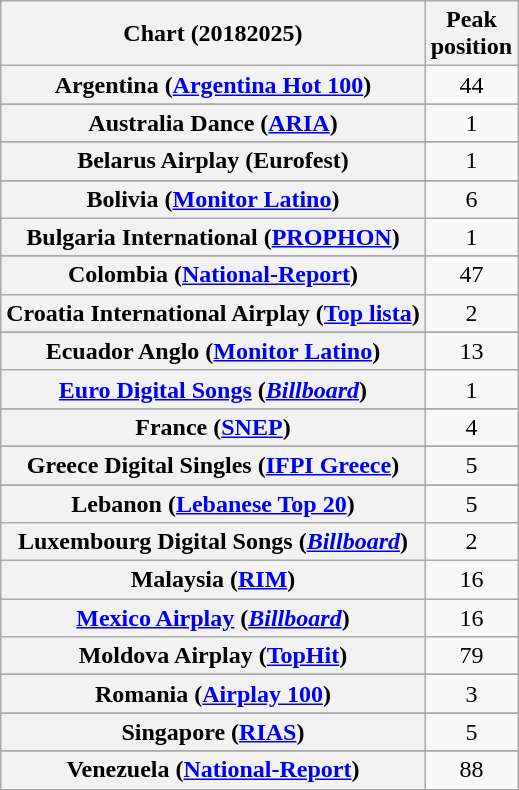<table class="wikitable sortable plainrowheaders" style="text-align:center">
<tr>
<th scope="col">Chart (20182025)</th>
<th scope="col">Peak<br> position</th>
</tr>
<tr>
<th scope="row">Argentina (<a href='#'>Argentina Hot 100</a>)</th>
<td>44</td>
</tr>
<tr>
</tr>
<tr>
<th scope="row">Australia Dance (<a href='#'>ARIA</a>)</th>
<td>1</td>
</tr>
<tr>
</tr>
<tr>
<th scope="row">Belarus Airplay (Eurofest)</th>
<td>1</td>
</tr>
<tr>
</tr>
<tr>
</tr>
<tr>
<th scope="row">Bolivia (<a href='#'>Monitor Latino</a>)</th>
<td>6</td>
</tr>
<tr>
<th scope="row">Bulgaria International (<a href='#'>PROPHON</a>)</th>
<td>1</td>
</tr>
<tr>
</tr>
<tr>
</tr>
<tr>
<th scope="row">Colombia (<a href='#'>National-Report</a>)</th>
<td>47</td>
</tr>
<tr>
<th scope="row">Croatia International Airplay (<a href='#'>Top lista</a>)</th>
<td>2</td>
</tr>
<tr>
</tr>
<tr>
</tr>
<tr>
</tr>
<tr>
</tr>
<tr>
<th scope="row">Ecuador Anglo (<a href='#'>Monitor Latino</a>)</th>
<td>13</td>
</tr>
<tr>
<th scope="row"><a href='#'>Euro Digital Songs</a> (<em><a href='#'>Billboard</a></em>)</th>
<td>1</td>
</tr>
<tr>
</tr>
<tr>
<th scope="row">France (<a href='#'>SNEP</a>)</th>
<td>4</td>
</tr>
<tr>
</tr>
<tr>
<th scope="row">Greece Digital Singles (<a href='#'>IFPI Greece</a>)</th>
<td>5</td>
</tr>
<tr>
</tr>
<tr>
</tr>
<tr>
</tr>
<tr>
</tr>
<tr>
<th scope="row">Lebanon (<a href='#'>Lebanese Top 20</a>)</th>
<td>5</td>
</tr>
<tr>
<th scope="row">Luxembourg Digital Songs (<em><a href='#'>Billboard</a></em>)</th>
<td>2</td>
</tr>
<tr>
<th scope="row">Malaysia (<a href='#'>RIM</a>)</th>
<td>16</td>
</tr>
<tr>
<th scope="row"><a href='#'>Mexico Airplay</a> (<em><a href='#'>Billboard</a></em>)</th>
<td>16</td>
</tr>
<tr>
<th scope="row">Moldova Airplay (<a href='#'>TopHit</a>)</th>
<td>79</td>
</tr>
<tr>
</tr>
<tr>
</tr>
<tr>
</tr>
<tr>
</tr>
<tr>
</tr>
<tr>
</tr>
<tr>
</tr>
<tr>
<th scope="row">Romania (<a href='#'>Airplay 100</a>)</th>
<td>3</td>
</tr>
<tr>
</tr>
<tr>
</tr>
<tr>
<th scope="row">Singapore (<a href='#'>RIAS</a>)</th>
<td>5</td>
</tr>
<tr>
</tr>
<tr>
</tr>
<tr>
</tr>
<tr>
</tr>
<tr>
</tr>
<tr>
</tr>
<tr>
</tr>
<tr>
</tr>
<tr>
</tr>
<tr>
</tr>
<tr>
</tr>
<tr>
</tr>
<tr>
</tr>
<tr>
<th scope="row">Venezuela (<a href='#'>National-Report</a>)</th>
<td>88</td>
</tr>
</table>
